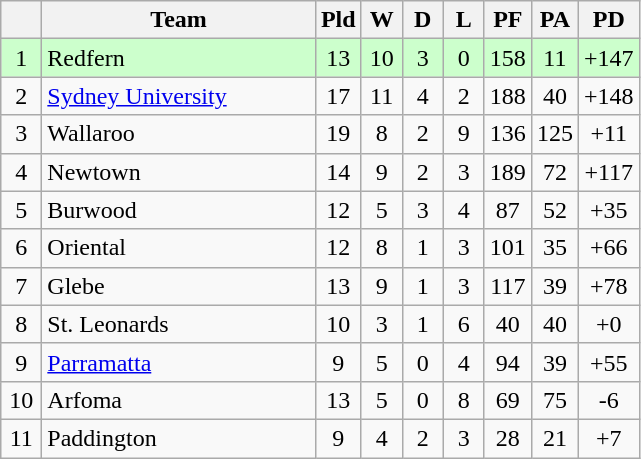<table class="wikitable sortable" style="text-align:center;">
<tr>
<th width="20" abbr="Position"></th>
<th width="175">Team</th>
<th width="20" abbr="Played">Pld</th>
<th width="20" abbr="Won">W</th>
<th width="20" abbr="Drawn">D</th>
<th width="20" abbr="Lost">L</th>
<th width="20" abbr="Points for">PF</th>
<th width="20" abbr="Points against">PA</th>
<th width="20" abbr="Points difference">PD</th>
</tr>
<tr style="background: #ccffcc;">
<td>1</td>
<td style="text-align:left;"> Redfern</td>
<td>13</td>
<td>10</td>
<td>3</td>
<td>0</td>
<td>158</td>
<td>11</td>
<td>+147</td>
</tr>
<tr>
<td>2</td>
<td style="text-align:left;"> <a href='#'>Sydney University</a></td>
<td>17</td>
<td>11</td>
<td>4</td>
<td>2</td>
<td>188</td>
<td>40</td>
<td>+148</td>
</tr>
<tr>
<td>3</td>
<td style="text-align:left;"> Wallaroo</td>
<td>19</td>
<td>8</td>
<td>2</td>
<td>9</td>
<td>136</td>
<td>125</td>
<td>+11</td>
</tr>
<tr>
<td>4</td>
<td style="text-align:left;">Newtown</td>
<td>14</td>
<td>9</td>
<td>2</td>
<td>3</td>
<td>189</td>
<td>72</td>
<td>+117</td>
</tr>
<tr>
<td>5</td>
<td style="text-align:left;"> Burwood</td>
<td>12</td>
<td>5</td>
<td>3</td>
<td>4</td>
<td>87</td>
<td>52</td>
<td>+35</td>
</tr>
<tr>
<td>6</td>
<td style="text-align:left;">Oriental</td>
<td>12</td>
<td>8</td>
<td>1</td>
<td>3</td>
<td>101</td>
<td>35</td>
<td>+66</td>
</tr>
<tr>
<td>7</td>
<td style="text-align:left;">Glebe</td>
<td>13</td>
<td>9</td>
<td>1</td>
<td>3</td>
<td>117</td>
<td>39</td>
<td>+78</td>
</tr>
<tr>
<td>8</td>
<td style="text-align:left;">St. Leonards</td>
<td>10</td>
<td>3</td>
<td>1</td>
<td>6</td>
<td>40</td>
<td>40</td>
<td>+0</td>
</tr>
<tr>
<td>9</td>
<td style="text-align:left;"><a href='#'>Parramatta</a></td>
<td>9</td>
<td>5</td>
<td>0</td>
<td>4</td>
<td>94</td>
<td>39</td>
<td>+55</td>
</tr>
<tr>
<td>10</td>
<td style="text-align:left;">Arfoma</td>
<td>13</td>
<td>5</td>
<td>0</td>
<td>8</td>
<td>69</td>
<td>75</td>
<td>-6</td>
</tr>
<tr>
<td>11</td>
<td style="text-align:left;">Paddington</td>
<td>9</td>
<td>4</td>
<td>2</td>
<td>3</td>
<td>28</td>
<td>21</td>
<td>+7</td>
</tr>
</table>
